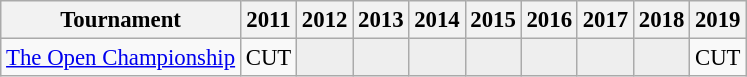<table class="wikitable" style="font-size:95%;text-align:center;">
<tr>
<th>Tournament</th>
<th>2011</th>
<th>2012</th>
<th>2013</th>
<th>2014</th>
<th>2015</th>
<th>2016</th>
<th>2017</th>
<th>2018</th>
<th>2019</th>
</tr>
<tr>
<td align=left><a href='#'>The Open Championship</a></td>
<td>CUT</td>
<td style="background:#eeeeee;"></td>
<td style="background:#eeeeee;"></td>
<td style="background:#eeeeee;"></td>
<td style="background:#eeeeee;"></td>
<td style="background:#eeeeee;"></td>
<td style="background:#eeeeee;"></td>
<td style="background:#eeeeee;"></td>
<td>CUT</td>
</tr>
</table>
